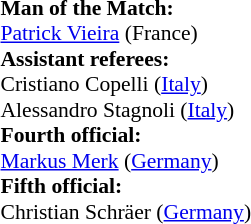<table width=50% style="font-size: 90%">
<tr>
<td><br><strong>Man of the Match:</strong>
<br><a href='#'>Patrick Vieira</a> (France)<br><strong>Assistant referees:</strong>
<br>Cristiano Copelli (<a href='#'>Italy</a>)
<br>Alessandro Stagnoli (<a href='#'>Italy</a>)
<br><strong>Fourth official:</strong>
<br><a href='#'>Markus Merk</a> (<a href='#'>Germany</a>)
<br><strong>Fifth official:</strong>
<br>Christian Schräer (<a href='#'>Germany</a>)</td>
</tr>
</table>
